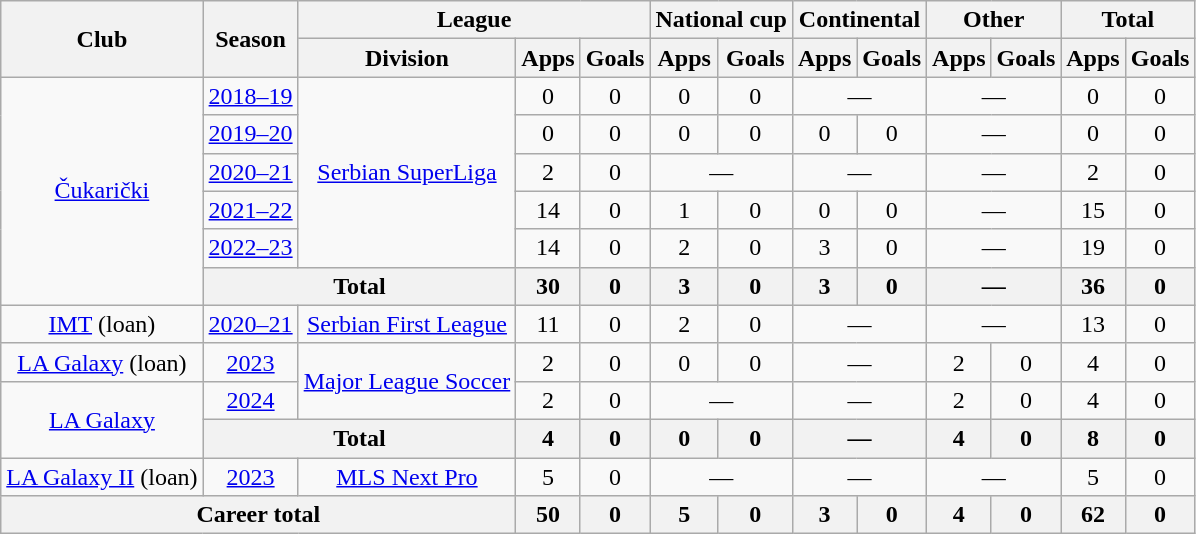<table class="wikitable" Style="text-align: center">
<tr>
<th rowspan="2">Club</th>
<th rowspan="2">Season</th>
<th colspan="3">League</th>
<th colspan="2">National cup</th>
<th colspan="2">Continental</th>
<th colspan="2">Other</th>
<th colspan="2">Total</th>
</tr>
<tr>
<th>Division</th>
<th>Apps</th>
<th>Goals</th>
<th>Apps</th>
<th>Goals</th>
<th>Apps</th>
<th>Goals</th>
<th>Apps</th>
<th>Goals</th>
<th>Apps</th>
<th>Goals</th>
</tr>
<tr>
<td rowspan="6"><a href='#'>Čukarički</a></td>
<td><a href='#'>2018–19</a></td>
<td rowspan="5"><a href='#'>Serbian SuperLiga</a></td>
<td>0</td>
<td>0</td>
<td>0</td>
<td>0</td>
<td colspan="2">—</td>
<td colspan="2">—</td>
<td>0</td>
<td>0</td>
</tr>
<tr>
<td><a href='#'>2019–20</a></td>
<td>0</td>
<td>0</td>
<td>0</td>
<td>0</td>
<td>0</td>
<td>0</td>
<td colspan="2">—</td>
<td>0</td>
<td>0</td>
</tr>
<tr>
<td><a href='#'>2020–21</a></td>
<td>2</td>
<td>0</td>
<td colspan="2">—</td>
<td colspan="2">—</td>
<td colspan="2">—</td>
<td>2</td>
<td>0</td>
</tr>
<tr>
<td><a href='#'>2021–22</a></td>
<td>14</td>
<td>0</td>
<td>1</td>
<td>0</td>
<td>0</td>
<td>0</td>
<td colspan="2">—</td>
<td>15</td>
<td>0</td>
</tr>
<tr>
<td><a href='#'>2022–23</a></td>
<td>14</td>
<td>0</td>
<td>2</td>
<td>0</td>
<td>3</td>
<td>0</td>
<td colspan="2">—</td>
<td>19</td>
<td>0</td>
</tr>
<tr>
<th colspan="2">Total</th>
<th>30</th>
<th>0</th>
<th>3</th>
<th>0</th>
<th>3</th>
<th>0</th>
<th colspan="2">—</th>
<th>36</th>
<th>0</th>
</tr>
<tr>
<td><a href='#'>IMT</a> (loan)</td>
<td><a href='#'>2020–21</a></td>
<td><a href='#'>Serbian First League</a></td>
<td>11</td>
<td>0</td>
<td>2</td>
<td>0</td>
<td colspan="2">—</td>
<td colspan="2">—</td>
<td>13</td>
<td>0</td>
</tr>
<tr>
<td><a href='#'>LA Galaxy</a> (loan)</td>
<td><a href='#'>2023</a></td>
<td rowspan="2"><a href='#'>Major League Soccer</a></td>
<td>2</td>
<td>0</td>
<td>0</td>
<td>0</td>
<td colspan="2">—</td>
<td>2</td>
<td>0</td>
<td>4</td>
<td>0</td>
</tr>
<tr>
<td rowspan="2"><a href='#'>LA Galaxy</a></td>
<td><a href='#'>2024</a></td>
<td>2</td>
<td>0</td>
<td colspan="2">—</td>
<td colspan="2">—</td>
<td>2</td>
<td>0</td>
<td>4</td>
<td>0</td>
</tr>
<tr>
<th colspan="2">Total</th>
<th>4</th>
<th>0</th>
<th>0</th>
<th>0</th>
<th colspan="2">—</th>
<th>4</th>
<th>0</th>
<th>8</th>
<th>0</th>
</tr>
<tr>
<td><a href='#'>LA Galaxy II</a> (loan)</td>
<td><a href='#'>2023</a></td>
<td><a href='#'>MLS Next Pro</a></td>
<td>5</td>
<td>0</td>
<td colspan="2">—</td>
<td colspan="2">—</td>
<td colspan="2">—</td>
<td>5</td>
<td>0</td>
</tr>
<tr>
<th colspan="3">Career total</th>
<th>50</th>
<th>0</th>
<th>5</th>
<th>0</th>
<th>3</th>
<th>0</th>
<th>4</th>
<th>0</th>
<th>62</th>
<th>0</th>
</tr>
</table>
